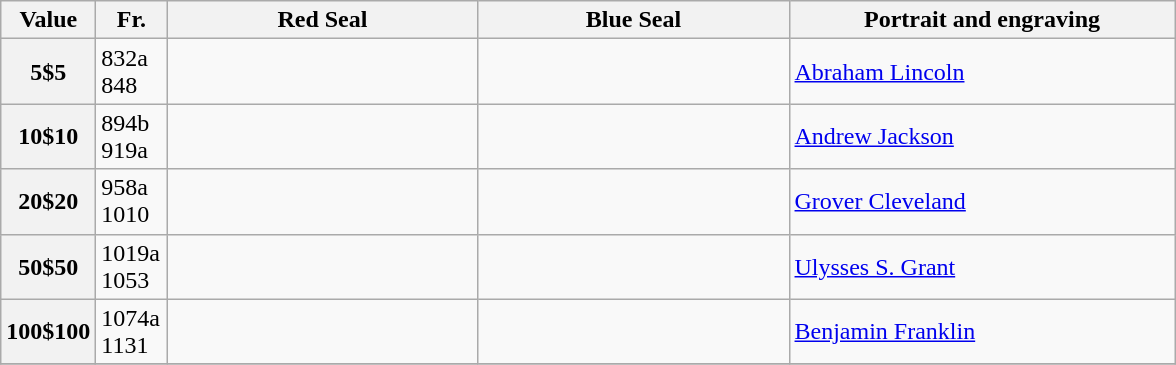<table class="wikitable">
<tr>
<th scope="col" style="width:30px;">Value</th>
<th scope="col" style="width:40px; ">Fr.</th>
<th scope="col" style="width:200px;">Red Seal</th>
<th scope="col" style="width:200px;">Blue Seal</th>
<th scope="col" style="width:250px;">Portrait and engraving</th>
</tr>
<tr>
<th scope="row"><span>5</span>$5</th>
<td>832a<br>848</td>
<td></td>
<td></td>
<td><a href='#'>Abraham Lincoln</a></td>
</tr>
<tr>
<th scope="row"><span>10</span>$10</th>
<td>894b<br>919a</td>
<td></td>
<td></td>
<td><a href='#'>Andrew Jackson</a></td>
</tr>
<tr>
<th scope="row"><span>20</span>$20</th>
<td>958a<br>1010</td>
<td></td>
<td></td>
<td><a href='#'>Grover Cleveland</a></td>
</tr>
<tr>
<th scope="row"><span>50</span>$50</th>
<td>1019a<br>1053</td>
<td></td>
<td></td>
<td><a href='#'>Ulysses S. Grant</a></td>
</tr>
<tr>
<th scope="row"><span>100</span>$100</th>
<td>1074a<br>1131</td>
<td></td>
<td></td>
<td><a href='#'>Benjamin Franklin</a></td>
</tr>
<tr>
</tr>
</table>
